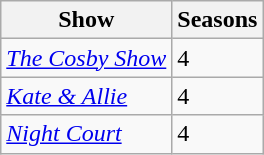<table class="wikitable">
<tr ">
<th>Show</th>
<th>Seasons</th>
</tr>
<tr>
<td><em><a href='#'>The Cosby Show</a></em></td>
<td>4</td>
</tr>
<tr>
<td><em><a href='#'>Kate & Allie</a></em></td>
<td>4</td>
</tr>
<tr>
<td><em><a href='#'>Night Court</a></em></td>
<td>4</td>
</tr>
</table>
